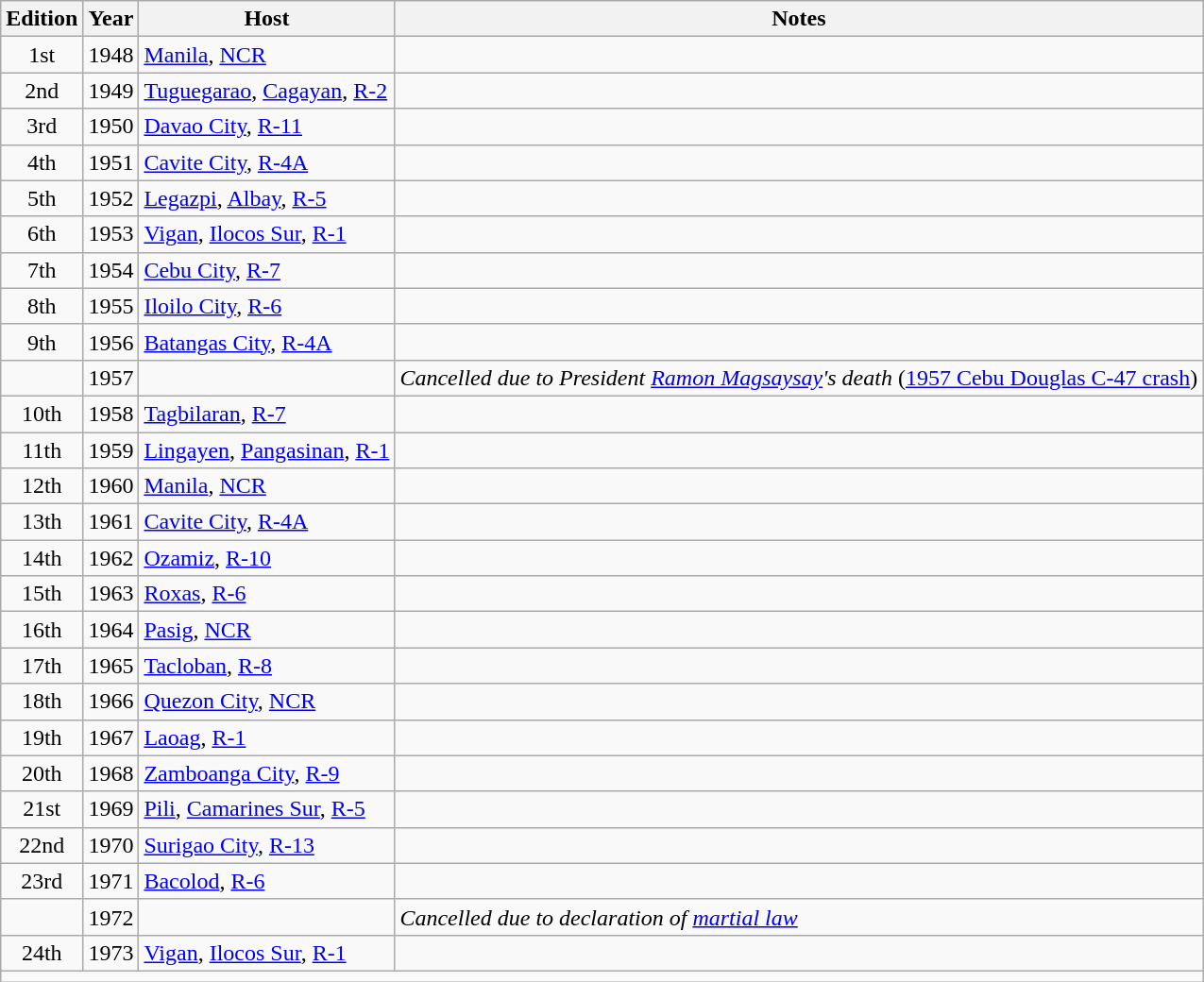<table class="wikitable" style="text-align:center;">
<tr>
<th>Edition</th>
<th>Year</th>
<th>Host</th>
<th>Notes</th>
</tr>
<tr>
<td>1st</td>
<td>1948</td>
<td align=left><a href='#'>Manila</a>, <a href='#'>NCR</a></td>
<td></td>
</tr>
<tr>
<td>2nd</td>
<td>1949</td>
<td align=left><a href='#'>Tuguegarao</a>, <a href='#'>Cagayan</a>, <a href='#'>R-2</a></td>
<td></td>
</tr>
<tr>
<td>3rd</td>
<td>1950</td>
<td align=left><a href='#'>Davao City</a>, <a href='#'>R-11</a></td>
<td></td>
</tr>
<tr>
<td>4th</td>
<td>1951</td>
<td align=left><a href='#'>Cavite City</a>, <a href='#'>R-4A</a></td>
<td></td>
</tr>
<tr>
<td>5th</td>
<td>1952</td>
<td align=left><a href='#'>Legazpi</a>, <a href='#'>Albay</a>, <a href='#'>R-5</a></td>
<td></td>
</tr>
<tr>
<td>6th</td>
<td>1953</td>
<td align=left><a href='#'>Vigan</a>, <a href='#'>Ilocos Sur</a>, <a href='#'>R-1</a></td>
<td></td>
</tr>
<tr>
<td>7th</td>
<td>1954</td>
<td align=left><a href='#'>Cebu City</a>, <a href='#'>R-7</a></td>
<td></td>
</tr>
<tr>
<td>8th</td>
<td>1955</td>
<td align=left><a href='#'>Iloilo City</a>, <a href='#'>R-6</a></td>
<td></td>
</tr>
<tr>
<td>9th</td>
<td>1956</td>
<td align=left><a href='#'>Batangas City</a>, <a href='#'>R-4A</a></td>
<td></td>
</tr>
<tr>
<td></td>
<td>1957</td>
<td></td>
<td align=left><em>Cancelled due to President <a href='#'>Ramon Magsaysay</a>'s death</em> (<a href='#'>1957 Cebu Douglas C-47 crash</a>)</td>
</tr>
<tr>
<td>10th</td>
<td>1958</td>
<td align=left><a href='#'>Tagbilaran</a>, <a href='#'>R-7</a></td>
<td></td>
</tr>
<tr>
<td>11th</td>
<td>1959</td>
<td align=left><a href='#'>Lingayen</a>, <a href='#'>Pangasinan</a>, <a href='#'>R-1</a></td>
<td></td>
</tr>
<tr>
<td>12th</td>
<td>1960</td>
<td align=left><a href='#'>Manila</a>, <a href='#'>NCR</a></td>
<td></td>
</tr>
<tr>
<td>13th</td>
<td>1961</td>
<td align=left><a href='#'>Cavite City</a>,  <a href='#'>R-4A</a></td>
<td></td>
</tr>
<tr>
<td>14th</td>
<td>1962</td>
<td align=left><a href='#'>Ozamiz</a>, <a href='#'>R-10</a></td>
<td></td>
</tr>
<tr>
<td>15th</td>
<td>1963</td>
<td align=left><a href='#'>Roxas</a>, <a href='#'>R-6</a></td>
<td></td>
</tr>
<tr>
<td>16th</td>
<td>1964</td>
<td align=left><a href='#'>Pasig</a>, <a href='#'>NCR</a></td>
<td></td>
</tr>
<tr>
<td>17th</td>
<td>1965</td>
<td align=left><a href='#'>Tacloban</a>, <a href='#'>R-8</a></td>
<td></td>
</tr>
<tr>
<td>18th</td>
<td>1966</td>
<td align=left><a href='#'>Quezon City</a>, <a href='#'>NCR</a></td>
<td></td>
</tr>
<tr>
<td>19th</td>
<td>1967</td>
<td align=left><a href='#'>Laoag</a>, <a href='#'>R-1</a></td>
<td></td>
</tr>
<tr>
<td>20th</td>
<td>1968</td>
<td align=left><a href='#'>Zamboanga City</a>, <a href='#'>R-9</a></td>
<td></td>
</tr>
<tr>
<td>21st</td>
<td>1969</td>
<td align=left><a href='#'>Pili</a>, <a href='#'>Camarines Sur</a>, <a href='#'>R-5</a></td>
<td></td>
</tr>
<tr>
<td>22nd</td>
<td>1970</td>
<td align=left><a href='#'>Surigao City</a>, <a href='#'>R-13</a></td>
<td></td>
</tr>
<tr>
<td>23rd</td>
<td>1971</td>
<td align=left><a href='#'>Bacolod</a>, <a href='#'>R-6</a></td>
<td></td>
</tr>
<tr>
<td></td>
<td>1972</td>
<td></td>
<td align=left><em>Cancelled due to declaration of <a href='#'>martial law</a></em></td>
</tr>
<tr>
<td>24th</td>
<td>1973</td>
<td align=left><a href='#'>Vigan</a>, <a href='#'>Ilocos Sur</a>, <a href='#'>R-1</a></td>
<td></td>
</tr>
<tr>
<td colspan=4></td>
</tr>
</table>
